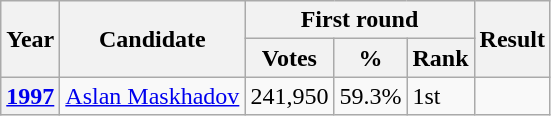<table class="wikitable">
<tr>
<th rowspan=2>Year</th>
<th rowspan=2>Candidate</th>
<th colspan=3>First round</th>
<th rowspan=2>Result</th>
</tr>
<tr>
<th>Votes</th>
<th>%</th>
<th>Rank</th>
</tr>
<tr>
<th><a href='#'>1997</a></th>
<td><a href='#'>Aslan Maskhadov</a></td>
<td>241,950</td>
<td>59.3%</td>
<td>1st</td>
<td></td>
</tr>
</table>
